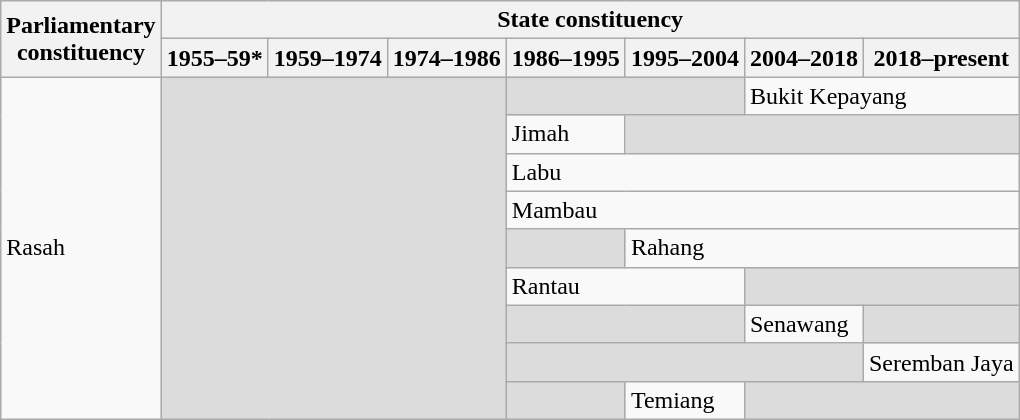<table class="wikitable">
<tr>
<th rowspan="2">Parliamentary<br>constituency</th>
<th colspan="7">State constituency</th>
</tr>
<tr>
<th>1955–59*</th>
<th>1959–1974</th>
<th>1974–1986</th>
<th>1986–1995</th>
<th>1995–2004</th>
<th>2004–2018</th>
<th>2018–present</th>
</tr>
<tr>
<td rowspan="9">Rasah</td>
<td colspan="3" rowspan="9" bgcolor="dcdcdc"></td>
<td colspan="2" bgcolor="dcdcdc"></td>
<td colspan="2">Bukit Kepayang</td>
</tr>
<tr>
<td>Jimah</td>
<td colspan="3" bgcolor="dcdcdc"></td>
</tr>
<tr>
<td colspan="4">Labu</td>
</tr>
<tr>
<td colspan="4">Mambau</td>
</tr>
<tr>
<td bgcolor="dcdcdc"></td>
<td colspan="3">Rahang</td>
</tr>
<tr>
<td colspan="2">Rantau</td>
<td colspan="2" bgcolor="dcdcdc"></td>
</tr>
<tr>
<td colspan="2" bgcolor="dcdcdc"></td>
<td>Senawang</td>
<td bgcolor="dcdcdc"></td>
</tr>
<tr>
<td colspan="3" bgcolor="dcdcdc"></td>
<td>Seremban Jaya</td>
</tr>
<tr>
<td bgcolor="dcdcdc"></td>
<td>Temiang</td>
<td colspan="2" bgcolor="dcdcdc"></td>
</tr>
</table>
